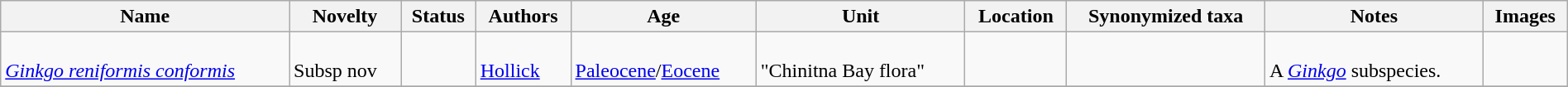<table class="wikitable sortable" align="center" width="100%">
<tr>
<th>Name</th>
<th>Novelty</th>
<th>Status</th>
<th>Authors</th>
<th>Age</th>
<th>Unit</th>
<th>Location</th>
<th>Synonymized taxa</th>
<th>Notes</th>
<th>Images</th>
</tr>
<tr>
<td><br><em><a href='#'>Ginkgo reniformis conformis</a></em></td>
<td><br>Subsp nov</td>
<td></td>
<td><br><a href='#'>Hollick</a></td>
<td><br><a href='#'>Paleocene</a>/<a href='#'>Eocene</a></td>
<td><br>"Chinitna Bay flora"</td>
<td><br><br></td>
<td></td>
<td><br>A <em><a href='#'>Ginkgo</a></em> subspecies.</td>
<td></td>
</tr>
<tr>
</tr>
</table>
